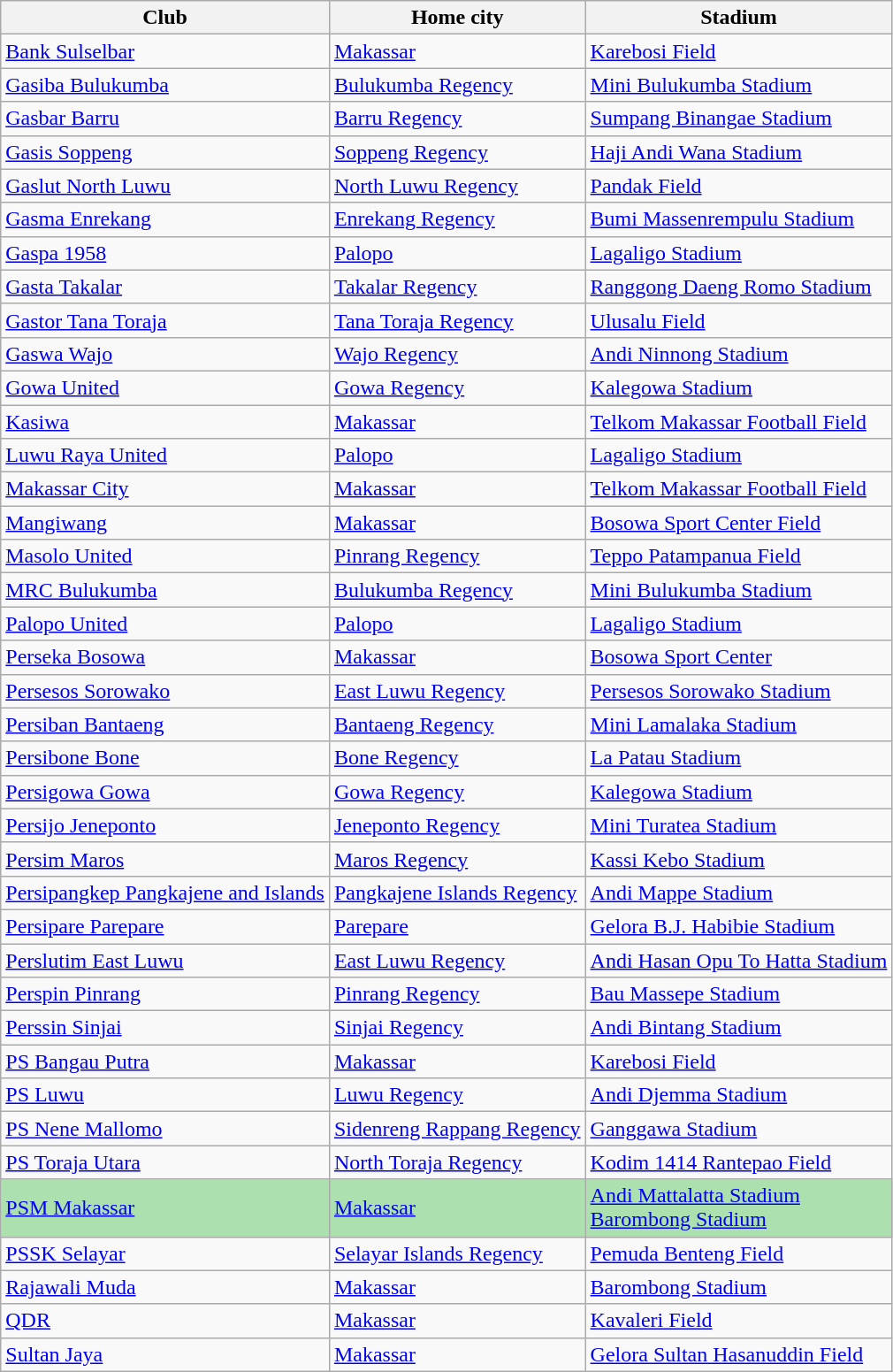<table class="wikitable sortable">
<tr>
<th>Club</th>
<th>Home city</th>
<th>Stadium</th>
</tr>
<tr>
<td><a href='#'>Bank Sulselbar</a></td>
<td><a href='#'>Makassar</a></td>
<td><a href='#'>Karebosi Field</a></td>
</tr>
<tr>
<td><a href='#'>Gasiba Bulukumba</a></td>
<td><a href='#'>Bulukumba Regency</a></td>
<td><a href='#'>Mini Bulukumba Stadium</a></td>
</tr>
<tr>
<td><a href='#'>Gasbar Barru</a></td>
<td><a href='#'>Barru Regency</a></td>
<td><a href='#'>Sumpang Binangae Stadium</a></td>
</tr>
<tr>
<td><a href='#'>Gasis Soppeng</a></td>
<td><a href='#'>Soppeng Regency</a></td>
<td><a href='#'>Haji Andi Wana Stadium</a></td>
</tr>
<tr>
<td><a href='#'>Gaslut North Luwu</a></td>
<td><a href='#'>North Luwu Regency</a></td>
<td><a href='#'>Pandak Field</a></td>
</tr>
<tr>
<td><a href='#'>Gasma Enrekang</a></td>
<td><a href='#'>Enrekang Regency</a></td>
<td><a href='#'>Bumi Massenrempulu Stadium</a></td>
</tr>
<tr>
<td><a href='#'>Gaspa 1958</a></td>
<td><a href='#'>Palopo</a></td>
<td><a href='#'>Lagaligo Stadium</a></td>
</tr>
<tr>
<td><a href='#'>Gasta Takalar</a></td>
<td><a href='#'>Takalar Regency</a></td>
<td><a href='#'>Ranggong Daeng Romo Stadium</a></td>
</tr>
<tr>
<td><a href='#'>Gastor Tana Toraja</a></td>
<td><a href='#'>Tana Toraja Regency</a></td>
<td><a href='#'>Ulusalu Field</a></td>
</tr>
<tr>
<td><a href='#'>Gaswa Wajo</a></td>
<td><a href='#'>Wajo Regency</a></td>
<td><a href='#'>Andi Ninnong Stadium</a></td>
</tr>
<tr>
<td><a href='#'>Gowa United</a></td>
<td><a href='#'>Gowa Regency</a></td>
<td><a href='#'>Kalegowa Stadium</a></td>
</tr>
<tr>
<td><a href='#'>Kasiwa</a></td>
<td><a href='#'>Makassar</a></td>
<td><a href='#'>Telkom Makassar Football Field</a></td>
</tr>
<tr>
<td><a href='#'>Luwu Raya United</a></td>
<td><a href='#'>Palopo</a></td>
<td><a href='#'>Lagaligo Stadium</a></td>
</tr>
<tr>
<td><a href='#'>Makassar City</a></td>
<td><a href='#'>Makassar</a></td>
<td><a href='#'>Telkom Makassar Football Field</a></td>
</tr>
<tr>
<td><a href='#'>Mangiwang</a></td>
<td><a href='#'>Makassar</a></td>
<td><a href='#'>Bosowa Sport Center Field</a></td>
</tr>
<tr>
<td><a href='#'>Masolo United</a></td>
<td><a href='#'>Pinrang Regency</a></td>
<td><a href='#'>Teppo Patampanua Field</a></td>
</tr>
<tr>
<td><a href='#'>MRC Bulukumba</a></td>
<td><a href='#'>Bulukumba Regency</a></td>
<td><a href='#'>Mini Bulukumba Stadium</a></td>
</tr>
<tr>
<td><a href='#'>Palopo United</a></td>
<td><a href='#'>Palopo</a></td>
<td><a href='#'>Lagaligo Stadium</a></td>
</tr>
<tr>
<td><a href='#'>Perseka Bosowa</a></td>
<td><a href='#'>Makassar</a></td>
<td><a href='#'>Bosowa Sport Center</a></td>
</tr>
<tr>
<td><a href='#'>Persesos Sorowako</a></td>
<td><a href='#'>East Luwu Regency</a></td>
<td><a href='#'>Persesos Sorowako Stadium</a></td>
</tr>
<tr>
<td><a href='#'>Persiban Bantaeng</a></td>
<td><a href='#'>Bantaeng Regency</a></td>
<td><a href='#'>Mini Lamalaka Stadium</a></td>
</tr>
<tr>
<td><a href='#'>Persibone Bone</a></td>
<td><a href='#'>Bone Regency</a></td>
<td><a href='#'>La Patau Stadium</a></td>
</tr>
<tr>
<td><a href='#'>Persigowa Gowa</a></td>
<td><a href='#'>Gowa Regency</a></td>
<td><a href='#'>Kalegowa Stadium</a></td>
</tr>
<tr>
<td><a href='#'>Persijo Jeneponto</a></td>
<td><a href='#'>Jeneponto Regency</a></td>
<td><a href='#'>Mini Turatea Stadium</a></td>
</tr>
<tr>
<td><a href='#'>Persim Maros</a></td>
<td><a href='#'>Maros Regency</a></td>
<td><a href='#'>Kassi Kebo Stadium</a></td>
</tr>
<tr>
<td><a href='#'>Persipangkep Pangkajene and Islands</a></td>
<td><a href='#'>Pangkajene Islands Regency</a></td>
<td><a href='#'>Andi Mappe Stadium</a></td>
</tr>
<tr>
<td><a href='#'>Persipare Parepare</a></td>
<td><a href='#'>Parepare</a></td>
<td><a href='#'>Gelora B.J. Habibie Stadium</a></td>
</tr>
<tr>
<td><a href='#'>Perslutim East Luwu</a></td>
<td><a href='#'>East Luwu Regency</a></td>
<td><a href='#'>Andi Hasan Opu To Hatta Stadium</a></td>
</tr>
<tr>
<td><a href='#'>Perspin Pinrang</a></td>
<td><a href='#'>Pinrang Regency</a></td>
<td><a href='#'>Bau Massepe Stadium</a></td>
</tr>
<tr>
<td><a href='#'>Perssin Sinjai</a></td>
<td><a href='#'>Sinjai Regency</a></td>
<td><a href='#'>Andi Bintang Stadium</a></td>
</tr>
<tr>
<td><a href='#'>PS Bangau Putra</a></td>
<td><a href='#'>Makassar</a></td>
<td><a href='#'>Karebosi Field</a></td>
</tr>
<tr>
<td><a href='#'>PS Luwu</a></td>
<td><a href='#'>Luwu Regency</a></td>
<td><a href='#'>Andi Djemma Stadium</a></td>
</tr>
<tr>
<td><a href='#'>PS Nene Mallomo</a></td>
<td><a href='#'>Sidenreng Rappang Regency</a></td>
<td><a href='#'>Ganggawa Stadium</a></td>
</tr>
<tr>
<td><a href='#'>PS Toraja Utara</a></td>
<td><a href='#'>North Toraja Regency</a></td>
<td><a href='#'>Kodim 1414 Rantepao Field</a></td>
</tr>
<tr style="background:#ace1af;">
<td><a href='#'>PSM Makassar</a></td>
<td><a href='#'>Makassar</a></td>
<td><a href='#'>Andi Mattalatta Stadium</a><br><a href='#'>Barombong Stadium</a></td>
</tr>
<tr>
<td><a href='#'>PSSK Selayar</a></td>
<td><a href='#'>Selayar Islands Regency</a></td>
<td><a href='#'>Pemuda Benteng Field</a></td>
</tr>
<tr>
<td><a href='#'>Rajawali Muda</a></td>
<td><a href='#'>Makassar</a></td>
<td><a href='#'>Barombong Stadium</a></td>
</tr>
<tr>
<td><a href='#'>QDR</a></td>
<td><a href='#'>Makassar</a></td>
<td><a href='#'>Kavaleri Field</a></td>
</tr>
<tr>
<td><a href='#'>Sultan Jaya</a></td>
<td><a href='#'>Makassar</a></td>
<td><a href='#'>Gelora Sultan Hasanuddin Field</a></td>
</tr>
</table>
